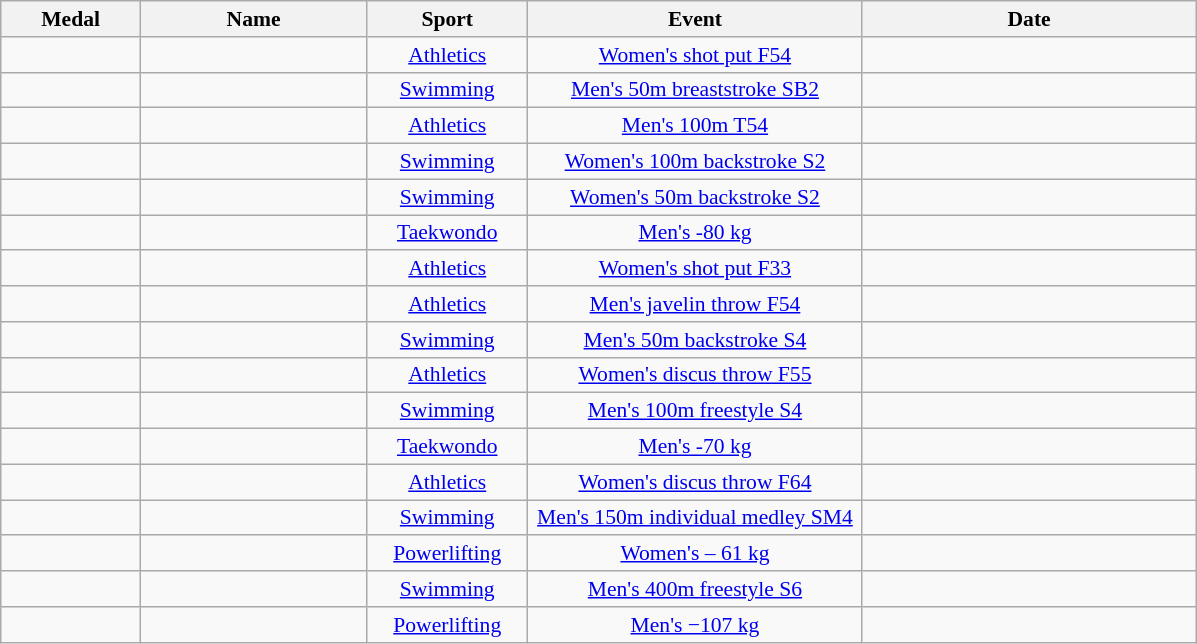<table class="wikitable sortable" style="font-size:90%; text-align:center">
<tr>
<th style="width:6em">Medal</th>
<th style="width:10em">Name</th>
<th style="width:7em">Sport</th>
<th style="width:15em">Event</th>
<th style="width:15em">Date</th>
</tr>
<tr>
<td></td>
<td></td>
<td><a href='#'>Athletics</a></td>
<td><a href='#'>Women's shot put F54</a></td>
<td></td>
</tr>
<tr>
<td></td>
<td></td>
<td><a href='#'>Swimming</a></td>
<td><a href='#'>Men's 50m breaststroke SB2</a></td>
<td></td>
</tr>
<tr>
<td></td>
<td></td>
<td><a href='#'>Athletics</a></td>
<td><a href='#'>Men's 100m T54</a></td>
<td></td>
</tr>
<tr>
<td></td>
<td></td>
<td><a href='#'>Swimming</a></td>
<td><a href='#'>Women's 100m backstroke S2</a></td>
<td></td>
</tr>
<tr>
<td></td>
<td></td>
<td><a href='#'>Swimming</a></td>
<td><a href='#'>Women's 50m backstroke S2</a></td>
<td></td>
</tr>
<tr>
<td></td>
<td></td>
<td><a href='#'>Taekwondo</a></td>
<td><a href='#'>Men's -80 kg</a></td>
<td></td>
</tr>
<tr>
<td></td>
<td></td>
<td><a href='#'>Athletics</a></td>
<td><a href='#'>Women's shot put F33</a></td>
<td></td>
</tr>
<tr>
<td></td>
<td></td>
<td><a href='#'>Athletics</a></td>
<td><a href='#'>Men's javelin throw F54</a></td>
<td></td>
</tr>
<tr>
<td></td>
<td></td>
<td><a href='#'>Swimming</a></td>
<td><a href='#'>Men's 50m backstroke S4</a></td>
<td></td>
</tr>
<tr>
<td></td>
<td></td>
<td><a href='#'>Athletics</a></td>
<td><a href='#'>Women's discus throw F55</a></td>
<td></td>
</tr>
<tr>
<td></td>
<td></td>
<td><a href='#'>Swimming</a></td>
<td><a href='#'>Men's 100m freestyle S4</a></td>
<td></td>
</tr>
<tr>
<td></td>
<td></td>
<td><a href='#'>Taekwondo</a></td>
<td><a href='#'>Men's -70 kg</a></td>
<td></td>
</tr>
<tr>
<td></td>
<td></td>
<td><a href='#'>Athletics</a></td>
<td><a href='#'>Women's discus throw F64</a></td>
<td></td>
</tr>
<tr>
<td></td>
<td></td>
<td><a href='#'>Swimming</a></td>
<td><a href='#'>Men's 150m individual medley SM4</a></td>
<td></td>
</tr>
<tr>
<td></td>
<td></td>
<td><a href='#'>Powerlifting</a></td>
<td><a href='#'>Women's – 61 kg</a></td>
<td></td>
</tr>
<tr>
<td></td>
<td></td>
<td><a href='#'>Swimming</a></td>
<td><a href='#'>Men's 400m freestyle S6</a></td>
<td></td>
</tr>
<tr>
<td></td>
<td></td>
<td><a href='#'>Powerlifting</a></td>
<td><a href='#'>Men's −107 kg</a></td>
<td></td>
</tr>
</table>
